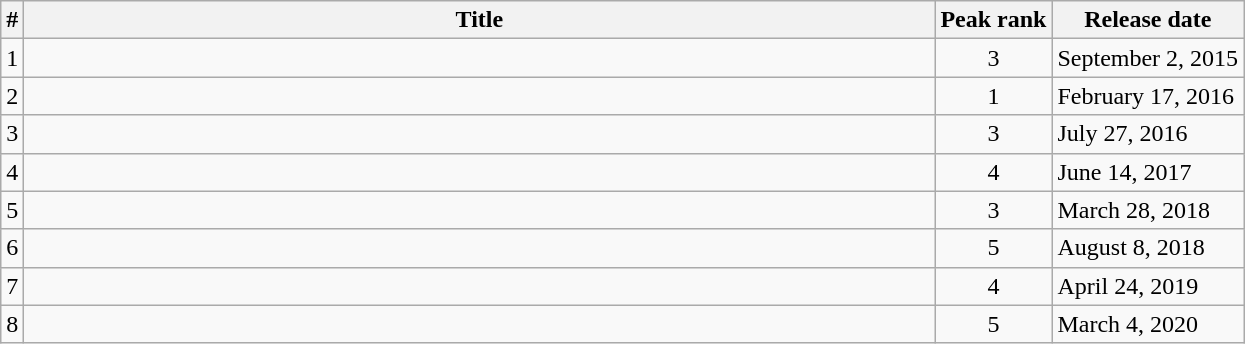<table class="wikitable">
<tr>
<th>#</th>
<th>Title</th>
<th>Peak rank</th>
<th>Release date</th>
</tr>
<tr>
<td align="center">1</td>
<td style="width: 600px;"></td>
<td align="center">3</td>
<td>September 2, 2015</td>
</tr>
<tr>
<td align="center">2</td>
<td></td>
<td align="center">1</td>
<td>February 17, 2016</td>
</tr>
<tr>
<td align="center">3</td>
<td style="width: 600px;"></td>
<td align="center">3</td>
<td>July 27, 2016</td>
</tr>
<tr>
<td align="center">4</td>
<td style="width: 600px;"></td>
<td align="center">4</td>
<td>June 14, 2017</td>
</tr>
<tr>
<td align="center">5</td>
<td style="width: 600px;"></td>
<td align="center">3</td>
<td>March 28, 2018</td>
</tr>
<tr>
<td>6</td>
<td></td>
<td align="center">5</td>
<td>August 8, 2018</td>
</tr>
<tr>
<td>7</td>
<td></td>
<td align="center">4</td>
<td>April 24, 2019</td>
</tr>
<tr>
<td>8</td>
<td></td>
<td align="center">5</td>
<td>March 4, 2020</td>
</tr>
</table>
